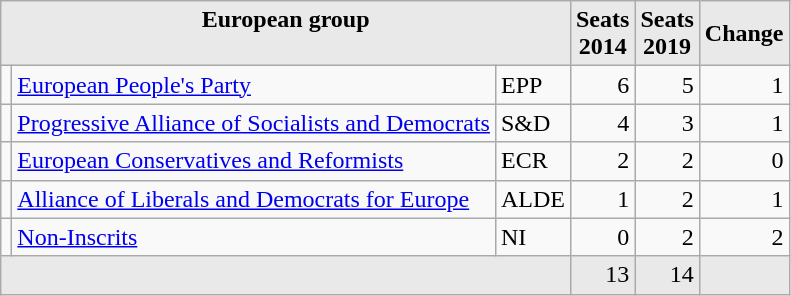<table class=wikitable style=text-align:right>
<tr>
<td style="background-color:#E9E9E9;text-align:center;vertical-align:top;" colspan="3"><strong>European group</strong></td>
<th style="background-color:#E9E9E9">Seats 2014</th>
<th style="background-color:#E9E9E9">Seats 2019</th>
<th style="background-color:#E9E9E9">Change</th>
</tr>
<tr>
<td></td>
<td style="text-align:left;"><a href='#'>European People's Party</a></td>
<td style="text-align:left;">EPP</td>
<td style="text-align:right;">6</td>
<td style="text-align:right;">5</td>
<td style="text-align:right;">1 </td>
</tr>
<tr>
<td></td>
<td style="text-align:left;"><a href='#'>Progressive Alliance of Socialists and Democrats</a></td>
<td style="text-align:left;">S&D</td>
<td style="text-align:right;">4</td>
<td style="text-align:right;">3</td>
<td style="text-align:right;">1 </td>
</tr>
<tr>
<td></td>
<td style="text-align:left;"><a href='#'>European Conservatives and Reformists</a></td>
<td style="text-align:left;">ECR</td>
<td style="text-align:right;">2</td>
<td style="text-align:right;">2</td>
<td style="text-align:right;">0 </td>
</tr>
<tr>
<td></td>
<td style="text-align:left;"><a href='#'>Alliance of Liberals and Democrats for Europe</a></td>
<td style="text-align:left;">ALDE</td>
<td style="text-align:right;">1</td>
<td style="text-align:right;">2</td>
<td style="text-align:right;">1 </td>
</tr>
<tr>
<td></td>
<td style="text-align:left;"><a href='#'>Non-Inscrits</a></td>
<td style="text-align:left;">NI</td>
<td style="text-align:right;">0</td>
<td style="text-align:right;">2</td>
<td style="text-align:right;">2 </td>
</tr>
<tr>
<td width="350" style="text-align:right;background-color:#E9E9E9" colspan="3"></td>
<td width="30" style="text-align:right;background-color:#E9E9E9">13</td>
<td width="30" style="text-align:right;background-color:#E9E9E9">14</td>
<td width="30" style="text-align:right;background-color:#E9E9E9"></td>
</tr>
</table>
